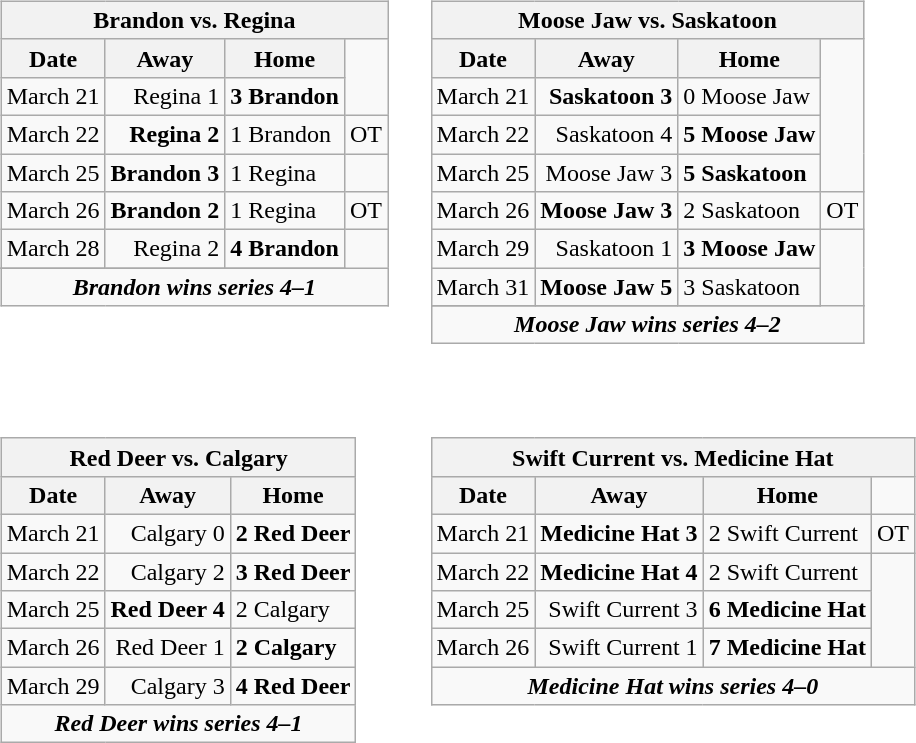<table cellspacing="10">
<tr>
<td valign="top"><br><table class="wikitable">
<tr>
<th bgcolor="#DDDDDD" colspan="4">Brandon vs. Regina</th>
</tr>
<tr>
<th>Date</th>
<th>Away</th>
<th>Home</th>
</tr>
<tr>
<td>March 21</td>
<td align="right">Regina 1</td>
<td><strong>3 Brandon</strong></td>
</tr>
<tr>
<td>March 22</td>
<td align="right"><strong>Regina 2</strong></td>
<td>1 Brandon</td>
<td>OT</td>
</tr>
<tr>
<td>March 25</td>
<td align="right"><strong>Brandon 3</strong></td>
<td>1 Regina</td>
</tr>
<tr>
<td>March 26</td>
<td align="right"><strong>Brandon 2</strong></td>
<td>1 Regina</td>
<td>OT</td>
</tr>
<tr>
<td>March 28</td>
<td align="right">Regina 2</td>
<td><strong>4 Brandon</strong></td>
</tr>
<tr>
</tr>
<tr align="center">
<td colspan="4"><strong><em>Brandon wins series 4–1</em></strong></td>
</tr>
</table>
</td>
<td valign="top"><br><table class="wikitable">
<tr>
<th bgcolor="#DDDDDD" colspan="4">Moose Jaw vs. Saskatoon</th>
</tr>
<tr>
<th>Date</th>
<th>Away</th>
<th>Home</th>
</tr>
<tr>
<td>March 21</td>
<td align="right"><strong>Saskatoon 3</strong></td>
<td>0 Moose Jaw</td>
</tr>
<tr>
<td>March 22</td>
<td align="right">Saskatoon 4</td>
<td><strong>5 Moose Jaw</strong></td>
</tr>
<tr>
<td>March 25</td>
<td align="right">Moose Jaw 3</td>
<td><strong>5 Saskatoon</strong></td>
</tr>
<tr>
<td>March 26</td>
<td align="right"><strong>Moose Jaw 3</strong></td>
<td>2 Saskatoon</td>
<td>OT</td>
</tr>
<tr>
<td>March 29</td>
<td align="right">Saskatoon 1</td>
<td><strong>3 Moose Jaw</strong></td>
</tr>
<tr>
<td>March 31</td>
<td align="right"><strong>Moose Jaw 5</strong></td>
<td>3 Saskatoon</td>
</tr>
<tr>
</tr>
<tr align="center">
<td colspan="4"><strong><em>Moose Jaw wins series 4–2</em></strong></td>
</tr>
</table>
</td>
</tr>
<tr>
<td valign="top"><br><table class="wikitable">
<tr>
<th bgcolor="#DDDDDD" colspan="4">Red Deer vs. Calgary</th>
</tr>
<tr>
<th>Date</th>
<th>Away</th>
<th>Home</th>
</tr>
<tr>
<td>March 21</td>
<td align="right">Calgary 0</td>
<td><strong>2 Red Deer</strong></td>
</tr>
<tr>
<td>March 22</td>
<td align="right">Calgary 2</td>
<td><strong>3 Red Deer</strong></td>
</tr>
<tr>
<td>March 25</td>
<td align="right"><strong>Red Deer 4</strong></td>
<td>2 Calgary</td>
</tr>
<tr>
<td>March 26</td>
<td align="right">Red Deer 1</td>
<td><strong>2 Calgary</strong></td>
</tr>
<tr>
<td>March 29</td>
<td align="right">Calgary 3</td>
<td><strong>4 Red Deer</strong></td>
</tr>
<tr align="center">
<td colspan="4"><strong><em>Red Deer wins series 4–1</em></strong></td>
</tr>
</table>
</td>
<td valign="top"><br><table class="wikitable">
<tr>
<th bgcolor="#DDDDDD" colspan="4">Swift Current vs. Medicine Hat</th>
</tr>
<tr>
<th>Date</th>
<th>Away</th>
<th>Home</th>
</tr>
<tr>
<td>March 21</td>
<td align="right"><strong>Medicine Hat 3</strong></td>
<td>2 Swift Current</td>
<td>OT</td>
</tr>
<tr>
<td>March 22</td>
<td align="right"><strong>Medicine Hat 4</strong></td>
<td>2 Swift Current</td>
</tr>
<tr>
<td>March 25</td>
<td align="right">Swift Current 3</td>
<td><strong>6 Medicine Hat</strong></td>
</tr>
<tr>
<td>March 26</td>
<td align="right">Swift Current 1</td>
<td><strong>7 Medicine Hat</strong></td>
</tr>
<tr align="center">
<td colspan="4"><strong><em>Medicine Hat wins series 4–0</em></strong></td>
</tr>
</table>
</td>
</tr>
</table>
